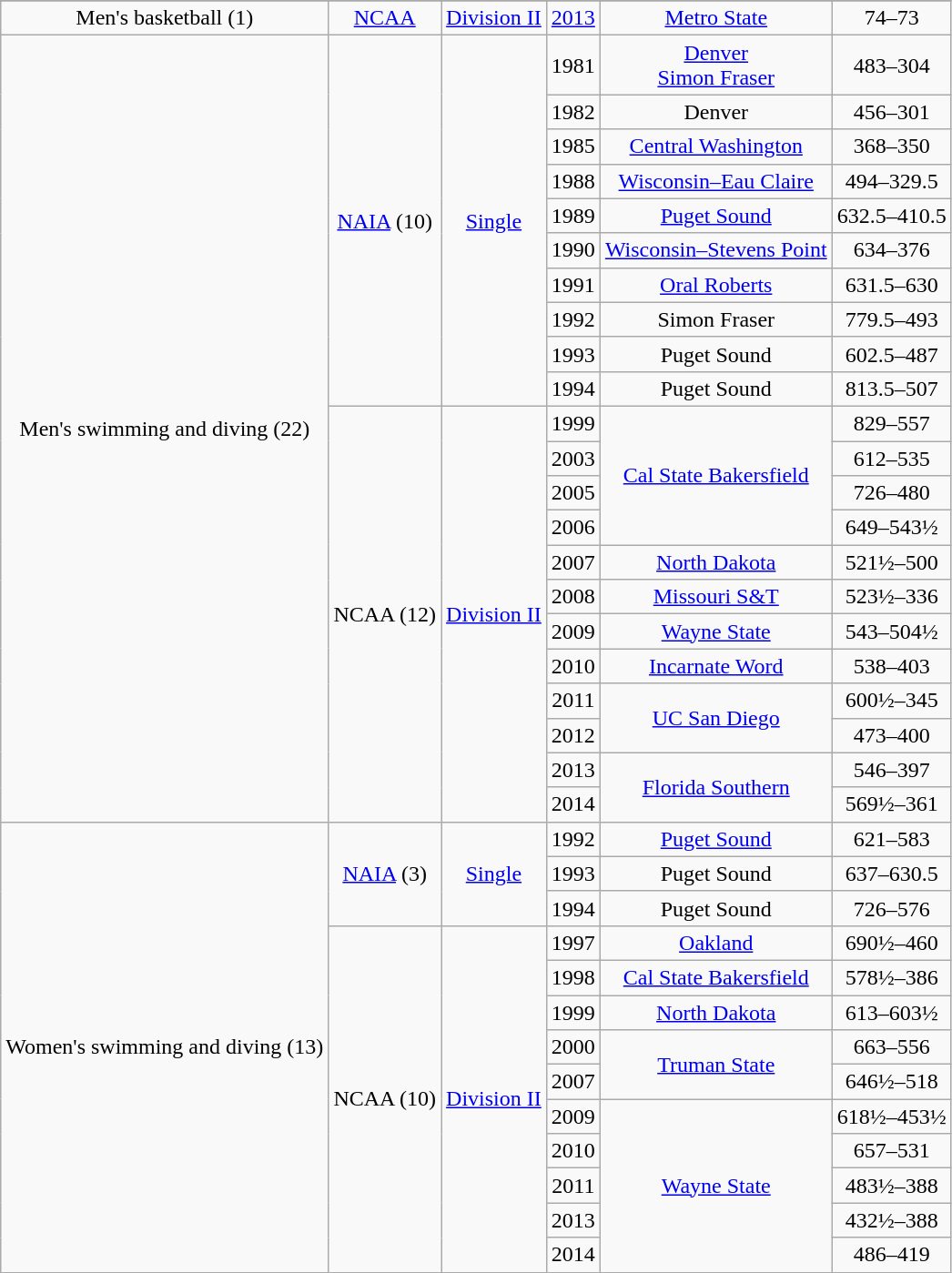<table class="wikitable" style="text-align:center">
<tr>
</tr>
<tr align="center">
<td rowspan="1">Men's basketball (1)</td>
<td rowspan="1"><a href='#'>NCAA</a></td>
<td rowspan="1"><a href='#'>Division II</a></td>
<td><a href='#'>2013</a></td>
<td><a href='#'>Metro State</a></td>
<td>74–73</td>
</tr>
<tr align="center">
<td rowspan="22">Men's swimming and diving (22)</td>
<td rowspan="10"><a href='#'>NAIA</a> (10)</td>
<td rowspan="10"><a href='#'>Single</a></td>
<td>1981</td>
<td><a href='#'>Denver</a><br><a href='#'>Simon Fraser</a></td>
<td>483–304</td>
</tr>
<tr align="center">
<td>1982</td>
<td>Denver</td>
<td>456–301</td>
</tr>
<tr align="center">
<td>1985</td>
<td><a href='#'>Central Washington</a></td>
<td>368–350</td>
</tr>
<tr align="center">
<td>1988</td>
<td><a href='#'>Wisconsin–Eau Claire</a></td>
<td>494–329.5</td>
</tr>
<tr align="center">
<td>1989</td>
<td><a href='#'>Puget Sound</a></td>
<td>632.5–410.5</td>
</tr>
<tr align="center">
<td>1990</td>
<td><a href='#'>Wisconsin–Stevens Point</a></td>
<td>634–376</td>
</tr>
<tr align="center">
<td>1991</td>
<td><a href='#'>Oral Roberts</a></td>
<td>631.5–630</td>
</tr>
<tr align="center">
<td>1992</td>
<td>Simon Fraser</td>
<td>779.5–493</td>
</tr>
<tr align="center">
<td>1993</td>
<td>Puget Sound</td>
<td>602.5–487</td>
</tr>
<tr align="center">
<td>1994</td>
<td>Puget Sound</td>
<td>813.5–507</td>
</tr>
<tr align="center">
<td rowspan="12">NCAA (12)</td>
<td rowspan="12"><a href='#'>Division II</a></td>
<td>1999</td>
<td rowspan="4"><a href='#'>Cal State Bakersfield</a></td>
<td>829–557</td>
</tr>
<tr align="center">
<td>2003</td>
<td>612–535</td>
</tr>
<tr align="center">
<td>2005</td>
<td>726–480</td>
</tr>
<tr align="center">
<td>2006</td>
<td>649–543½</td>
</tr>
<tr align="center">
<td>2007</td>
<td><a href='#'>North Dakota</a></td>
<td>521½–500</td>
</tr>
<tr align="center">
<td>2008</td>
<td><a href='#'>Missouri S&T</a></td>
<td>523½–336</td>
</tr>
<tr align="center">
<td>2009</td>
<td><a href='#'>Wayne State</a></td>
<td>543–504½</td>
</tr>
<tr align="center">
<td>2010</td>
<td><a href='#'>Incarnate Word</a></td>
<td>538–403</td>
</tr>
<tr align="center">
<td>2011</td>
<td rowspan="2"><a href='#'>UC San Diego</a></td>
<td>600½–345</td>
</tr>
<tr align="center">
<td>2012</td>
<td>473–400</td>
</tr>
<tr align="center">
<td>2013</td>
<td rowspan="2"><a href='#'>Florida Southern</a></td>
<td>546–397</td>
</tr>
<tr align="center">
<td>2014</td>
<td>569½–361</td>
</tr>
<tr align="center">
<td rowspan="13">Women's swimming and diving (13)</td>
<td rowspan="3"><a href='#'>NAIA</a> (3)</td>
<td rowspan="3"><a href='#'>Single</a></td>
<td>1992</td>
<td><a href='#'>Puget Sound</a></td>
<td>621–583</td>
</tr>
<tr align="center">
<td>1993</td>
<td>Puget Sound</td>
<td>637–630.5</td>
</tr>
<tr align="center">
<td>1994</td>
<td>Puget Sound</td>
<td>726–576</td>
</tr>
<tr align="center">
<td rowspan="10">NCAA (10)</td>
<td rowspan="10"><a href='#'>Division II</a></td>
<td>1997</td>
<td><a href='#'>Oakland</a></td>
<td>690½–460</td>
</tr>
<tr align="center">
<td>1998</td>
<td><a href='#'>Cal State Bakersfield</a></td>
<td>578½–386</td>
</tr>
<tr align="center">
<td>1999</td>
<td><a href='#'>North Dakota</a></td>
<td>613–603½</td>
</tr>
<tr align="center">
<td>2000</td>
<td rowspan="2"><a href='#'>Truman State</a></td>
<td>663–556</td>
</tr>
<tr align="center">
<td>2007</td>
<td>646½–518</td>
</tr>
<tr align="center">
<td>2009</td>
<td rowspan="5"><a href='#'>Wayne State</a></td>
<td>618½–453½</td>
</tr>
<tr align="center">
<td>2010</td>
<td>657–531</td>
</tr>
<tr align="center">
<td>2011</td>
<td>483½–388</td>
</tr>
<tr align="center">
<td>2013</td>
<td>432½–388</td>
</tr>
<tr align="center">
<td>2014</td>
<td>486–419</td>
</tr>
</table>
